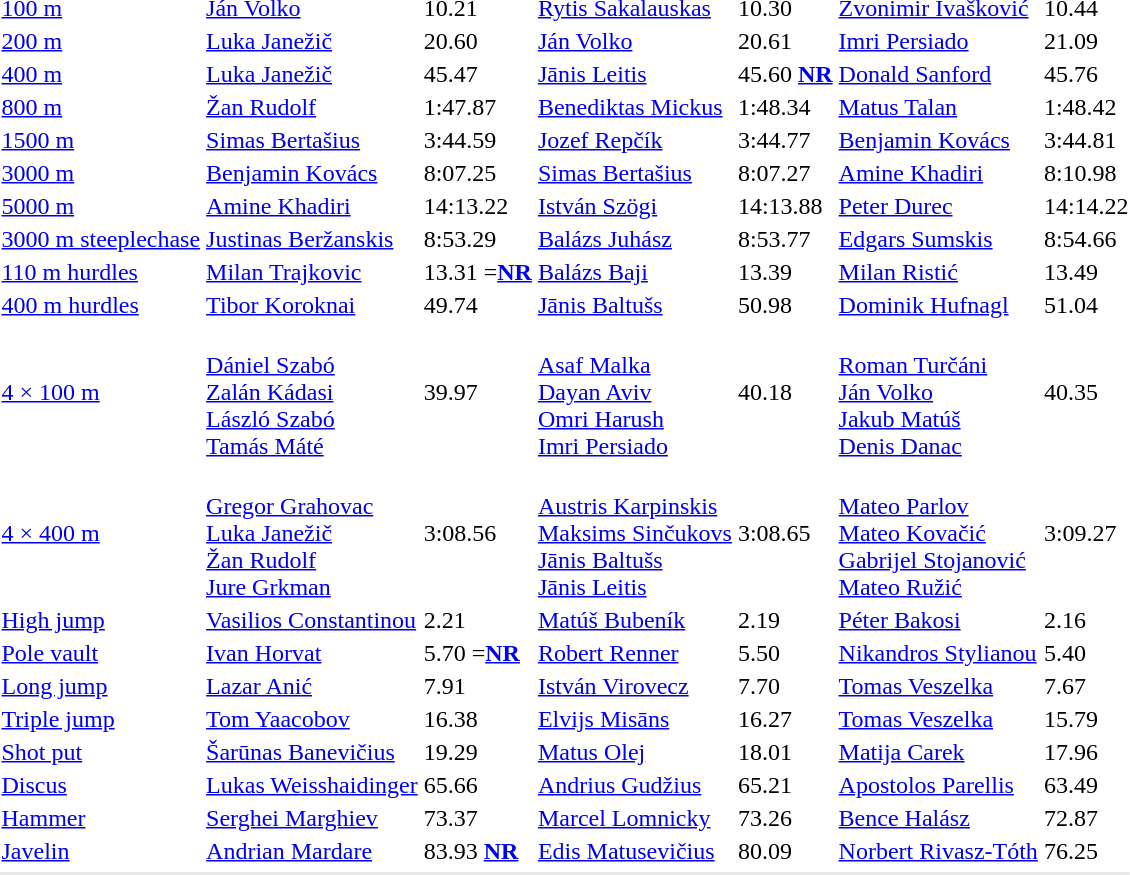<table>
<tr>
<td><a href='#'>100 m</a></td>
<td><a href='#'>Ján Volko</a><br></td>
<td>10.21</td>
<td><a href='#'>Rytis Sakalauskas</a><br></td>
<td>10.30</td>
<td><a href='#'>Zvonimir Ivašković</a><br></td>
<td>10.44</td>
</tr>
<tr>
<td><a href='#'>200 m</a></td>
<td><a href='#'>Luka Janežič</a><br></td>
<td>20.60</td>
<td><a href='#'>Ján Volko</a><br></td>
<td>20.61</td>
<td><a href='#'>Imri Persiado</a><br></td>
<td>21.09</td>
</tr>
<tr>
<td><a href='#'>400 m</a></td>
<td><a href='#'>Luka Janežič</a><br></td>
<td>45.47</td>
<td><a href='#'>Jānis Leitis</a><br></td>
<td>45.60 <strong><a href='#'>NR</a></strong></td>
<td><a href='#'>Donald Sanford</a><br></td>
<td>45.76</td>
</tr>
<tr>
<td><a href='#'>800 m</a></td>
<td><a href='#'>Žan Rudolf</a><br></td>
<td>1:47.87</td>
<td><a href='#'>Benediktas Mickus</a><br></td>
<td>1:48.34</td>
<td><a href='#'>Matus Talan</a><br></td>
<td>1:48.42</td>
</tr>
<tr>
<td><a href='#'>1500 m</a></td>
<td><a href='#'>Simas Bertašius</a><br></td>
<td>3:44.59</td>
<td><a href='#'>Jozef Repčík</a><br></td>
<td>3:44.77</td>
<td><a href='#'>Benjamin Kovács</a><br></td>
<td>3:44.81</td>
</tr>
<tr>
<td><a href='#'>3000 m</a></td>
<td><a href='#'>Benjamin Kovács</a><br></td>
<td>8:07.25</td>
<td><a href='#'>Simas Bertašius</a><br></td>
<td>8:07.27</td>
<td><a href='#'>Amine Khadiri</a><br></td>
<td>8:10.98</td>
</tr>
<tr>
<td><a href='#'>5000 m</a></td>
<td><a href='#'>Amine Khadiri</a><br></td>
<td>14:13.22</td>
<td><a href='#'>István Szögi</a><br></td>
<td>14:13.88</td>
<td><a href='#'>Peter Durec</a><br></td>
<td>14:14.22</td>
</tr>
<tr>
<td><a href='#'>3000 m steeplechase</a></td>
<td><a href='#'>Justinas Beržanskis</a><br></td>
<td>8:53.29</td>
<td><a href='#'>Balázs Juhász</a><br></td>
<td>8:53.77</td>
<td><a href='#'>Edgars Sumskis</a><br></td>
<td>8:54.66</td>
</tr>
<tr>
<td><a href='#'>110 m hurdles</a></td>
<td><a href='#'>Milan Trajkovic</a><br></td>
<td>13.31 =<strong><a href='#'>NR</a></strong></td>
<td><a href='#'>Balázs Baji</a><br></td>
<td>13.39</td>
<td><a href='#'>Milan Ristić</a><br></td>
<td>13.49</td>
</tr>
<tr>
<td><a href='#'>400 m hurdles</a></td>
<td><a href='#'>Tibor Koroknai</a><br></td>
<td>49.74</td>
<td><a href='#'>Jānis Baltušs</a><br></td>
<td>50.98</td>
<td><a href='#'>Dominik Hufnagl</a><br></td>
<td>51.04</td>
</tr>
<tr>
<td><a href='#'>4 × 100 m</a></td>
<td><br><a href='#'>Dániel Szabó</a><br><a href='#'>Zalán Kádasi</a><br><a href='#'>László Szabó</a><br><a href='#'>Tamás Máté</a></td>
<td>39.97</td>
<td><br><a href='#'>Asaf Malka</a><br><a href='#'>Dayan Aviv</a><br><a href='#'>Omri Harush</a><br><a href='#'>Imri Persiado</a></td>
<td>40.18</td>
<td><br><a href='#'>Roman Turčáni</a><br><a href='#'>Ján Volko</a><br><a href='#'>Jakub Matúš</a><br><a href='#'>Denis Danac</a></td>
<td>40.35</td>
</tr>
<tr>
<td><a href='#'>4 × 400 m</a></td>
<td><br><a href='#'>Gregor Grahovac</a><br><a href='#'>Luka Janežič</a><br><a href='#'>Žan Rudolf</a><br><a href='#'>Jure Grkman</a></td>
<td>3:08.56</td>
<td><br><a href='#'>Austris Karpinskis</a><br><a href='#'>Maksims Sinčukovs</a><br><a href='#'>Jānis Baltušs</a><br><a href='#'>Jānis Leitis</a></td>
<td>3:08.65</td>
<td><br><a href='#'>Mateo Parlov</a><br><a href='#'>Mateo Kovačić</a><br><a href='#'>Gabrijel Stojanović</a><br><a href='#'>Mateo Ružić</a></td>
<td>3:09.27</td>
</tr>
<tr>
<td><a href='#'>High jump</a></td>
<td><a href='#'>Vasilios Constantinou</a><br></td>
<td>2.21</td>
<td><a href='#'>Matúš Bubeník</a><br></td>
<td>2.19</td>
<td><a href='#'>Péter Bakosi</a><br></td>
<td>2.16</td>
</tr>
<tr>
<td><a href='#'>Pole vault</a></td>
<td><a href='#'>Ivan Horvat</a><br></td>
<td>5.70 =<strong><a href='#'>NR</a></strong></td>
<td><a href='#'>Robert Renner</a><br></td>
<td>5.50</td>
<td><a href='#'>Nikandros Stylianou</a><br></td>
<td>5.40</td>
</tr>
<tr>
<td><a href='#'>Long jump</a></td>
<td><a href='#'>Lazar Anić</a><br></td>
<td>7.91</td>
<td><a href='#'>István Virovecz</a><br></td>
<td>7.70</td>
<td><a href='#'>Tomas Veszelka</a><br></td>
<td>7.67</td>
</tr>
<tr>
<td><a href='#'>Triple jump</a></td>
<td><a href='#'>Tom Yaacobov</a><br></td>
<td>16.38</td>
<td><a href='#'>Elvijs Misāns</a><br></td>
<td>16.27</td>
<td><a href='#'>Tomas Veszelka</a><br></td>
<td>15.79</td>
</tr>
<tr>
<td><a href='#'>Shot put</a></td>
<td><a href='#'>Šarūnas Banevičius</a><br></td>
<td>19.29</td>
<td><a href='#'>Matus Olej</a><br></td>
<td>18.01</td>
<td><a href='#'>Matija Carek</a><br></td>
<td>17.96</td>
</tr>
<tr>
<td><a href='#'>Discus</a></td>
<td><a href='#'>Lukas Weisshaidinger</a><br></td>
<td>65.66</td>
<td><a href='#'>Andrius Gudžius</a><br></td>
<td>65.21</td>
<td><a href='#'>Apostolos Parellis</a><br></td>
<td>63.49</td>
</tr>
<tr>
<td><a href='#'>Hammer</a></td>
<td><a href='#'>Serghei Marghiev</a><br></td>
<td>73.37</td>
<td><a href='#'>Marcel Lomnicky</a><br></td>
<td>73.26</td>
<td><a href='#'>Bence Halász</a><br></td>
<td>72.87</td>
</tr>
<tr>
<td><a href='#'>Javelin</a></td>
<td><a href='#'>Andrian Mardare</a><br></td>
<td>83.93 <strong><a href='#'>NR</a></strong></td>
<td><a href='#'>Edis Matusevičius</a><br></td>
<td>80.09</td>
<td><a href='#'>Norbert Rivasz-Tóth</a><br></td>
<td>76.25</td>
</tr>
<tr>
</tr>
<tr bgcolor= e8e8e8>
<td colspan=7></td>
</tr>
</table>
